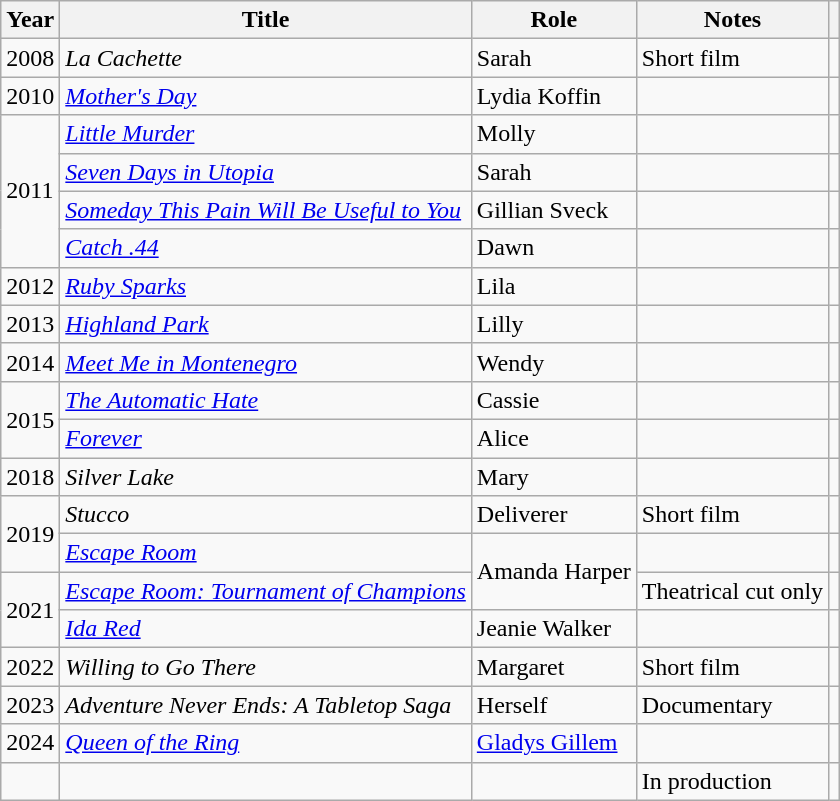<table class="wikitable sortable">
<tr>
<th>Year</th>
<th>Title</th>
<th>Role</th>
<th class="unsortable">Notes</th>
<th class="unsortable"></th>
</tr>
<tr>
<td>2008</td>
<td><em>La Cachette</em></td>
<td>Sarah</td>
<td>Short film</td>
<td></td>
</tr>
<tr>
<td>2010</td>
<td><em><a href='#'>Mother's Day</a></em></td>
<td>Lydia Koffin</td>
<td></td>
<td></td>
</tr>
<tr>
<td rowspan="4">2011</td>
<td><em><a href='#'>Little Murder</a></em></td>
<td>Molly</td>
<td></td>
<td></td>
</tr>
<tr>
<td><em><a href='#'>Seven Days in Utopia</a></em></td>
<td>Sarah</td>
<td></td>
<td></td>
</tr>
<tr>
<td><em><a href='#'>Someday This Pain Will Be Useful to You</a></em></td>
<td>Gillian Sveck</td>
<td></td>
<td></td>
</tr>
<tr>
<td><em><a href='#'>Catch .44</a></em></td>
<td>Dawn</td>
<td></td>
<td></td>
</tr>
<tr>
<td>2012</td>
<td><em><a href='#'>Ruby Sparks</a></em></td>
<td>Lila</td>
<td></td>
<td></td>
</tr>
<tr>
<td>2013</td>
<td><em><a href='#'>Highland Park</a></em></td>
<td>Lilly</td>
<td></td>
<td></td>
</tr>
<tr>
<td>2014</td>
<td><em><a href='#'>Meet Me in Montenegro</a></em></td>
<td>Wendy</td>
<td></td>
<td></td>
</tr>
<tr>
<td rowspan="2">2015</td>
<td><em><a href='#'>The Automatic Hate</a></em></td>
<td>Cassie</td>
<td></td>
<td></td>
</tr>
<tr>
<td><em><a href='#'>Forever</a></em></td>
<td>Alice</td>
<td></td>
<td></td>
</tr>
<tr>
<td>2018</td>
<td><em>Silver Lake</em></td>
<td>Mary</td>
<td></td>
<td></td>
</tr>
<tr>
<td rowspan="2">2019</td>
<td><em>Stucco</em></td>
<td>Deliverer</td>
<td>Short film</td>
<td></td>
</tr>
<tr>
<td><em><a href='#'>Escape Room</a></em></td>
<td rowspan="2">Amanda Harper</td>
<td></td>
<td></td>
</tr>
<tr>
<td rowspan="2">2021</td>
<td><em><a href='#'>Escape Room: Tournament of Champions</a></em></td>
<td>Theatrical cut only</td>
<td></td>
</tr>
<tr>
<td><em><a href='#'>Ida Red</a></em></td>
<td>Jeanie Walker</td>
<td></td>
<td></td>
</tr>
<tr>
<td>2022</td>
<td><em>Willing to Go There</em></td>
<td>Margaret</td>
<td>Short film</td>
<td></td>
</tr>
<tr>
<td>2023</td>
<td><em>Adventure Never Ends: A Tabletop</em> <em>Saga</em></td>
<td>Herself</td>
<td>Documentary</td>
<td></td>
</tr>
<tr>
<td>2024</td>
<td><em><a href='#'>Queen of the Ring</a></em></td>
<td><a href='#'>Gladys Gillem</a></td>
<td></td>
<td></td>
</tr>
<tr>
<td></td>
<td></td>
<td></td>
<td>In production</td>
<td></td>
</tr>
</table>
